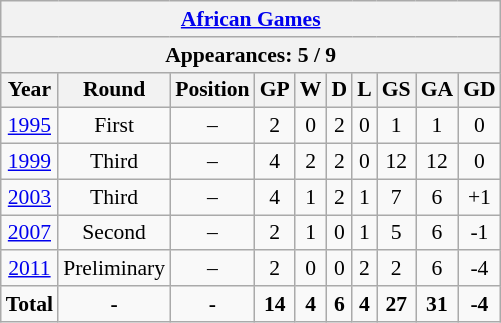<table class="wikitable" style="text-align: center;font-size:90%;">
<tr>
<th colspan=10><a href='#'>African Games</a></th>
</tr>
<tr>
<th colspan=10>Appearances: 5 / 9</th>
</tr>
<tr>
<th>Year</th>
<th>Round</th>
<th>Position</th>
<th>GP</th>
<th>W</th>
<th>D</th>
<th>L</th>
<th>GS</th>
<th>GA</th>
<th>GD</th>
</tr>
<tr>
<td><a href='#'>1995</a></td>
<td>First</td>
<td>–</td>
<td>2</td>
<td>0</td>
<td>2</td>
<td>0</td>
<td>1</td>
<td>1</td>
<td>0</td>
</tr>
<tr>
<td><a href='#'>1999</a></td>
<td>Third</td>
<td>–</td>
<td>4</td>
<td>2</td>
<td>2</td>
<td>0</td>
<td>12</td>
<td>12</td>
<td>0</td>
</tr>
<tr>
<td><a href='#'>2003</a></td>
<td>Third</td>
<td>–</td>
<td>4</td>
<td>1</td>
<td>2</td>
<td>1</td>
<td>7</td>
<td>6</td>
<td>+1</td>
</tr>
<tr>
<td><a href='#'>2007</a></td>
<td>Second</td>
<td>–</td>
<td>2</td>
<td>1</td>
<td>0</td>
<td>1</td>
<td>5</td>
<td>6</td>
<td>-1</td>
</tr>
<tr>
<td><a href='#'>2011</a></td>
<td>Preliminary</td>
<td>–</td>
<td>2</td>
<td>0</td>
<td>0</td>
<td>2</td>
<td>2</td>
<td>6</td>
<td>-4</td>
</tr>
<tr>
<td><strong>Total</strong></td>
<td><strong>-</strong></td>
<td><strong>-</strong></td>
<td><strong>14</strong></td>
<td><strong>4</strong></td>
<td><strong>6</strong></td>
<td><strong>4</strong></td>
<td><strong>27</strong></td>
<td><strong>31</strong></td>
<td><strong>-4</strong></td>
</tr>
</table>
